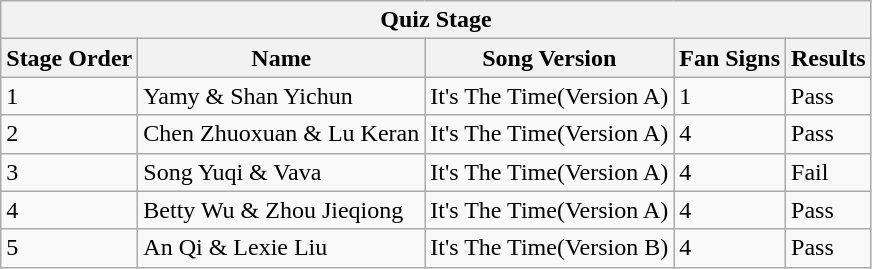<table class="wikitable sortable">
<tr>
<th colspan="5">Quiz Stage</th>
</tr>
<tr>
<th>Stage Order</th>
<th class=unsortable>Name</th>
<th>Song Version</th>
<th>Fan Signs</th>
<th class=unsortable>Results</th>
</tr>
<tr>
<td>1</td>
<td>Yamy & Shan Yichun</td>
<td>It's The Time(Version A)</td>
<td>1</td>
<td>Pass</td>
</tr>
<tr>
<td>2</td>
<td>Chen Zhuoxuan & Lu Keran</td>
<td>It's The Time(Version A)</td>
<td>4</td>
<td>Pass</td>
</tr>
<tr>
<td>3</td>
<td>Song Yuqi & Vava</td>
<td>It's The Time(Version A)</td>
<td>4</td>
<td>Fail</td>
</tr>
<tr>
<td>4</td>
<td>Betty Wu & Zhou Jieqiong</td>
<td>It's The Time(Version A)</td>
<td>4</td>
<td>Pass</td>
</tr>
<tr>
<td>5</td>
<td>An Qi & Lexie Liu</td>
<td>It's The Time(Version B)</td>
<td>4</td>
<td>Pass</td>
</tr>
</table>
